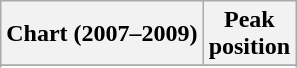<table class="wikitable sortable plainrowheaders" style="text-align:center">
<tr>
<th>Chart (2007–2009)</th>
<th>Peak<br>position</th>
</tr>
<tr>
</tr>
<tr>
</tr>
<tr>
</tr>
<tr>
</tr>
<tr>
</tr>
<tr>
</tr>
<tr>
</tr>
<tr>
</tr>
<tr>
</tr>
<tr>
</tr>
<tr>
</tr>
<tr>
</tr>
<tr>
</tr>
</table>
